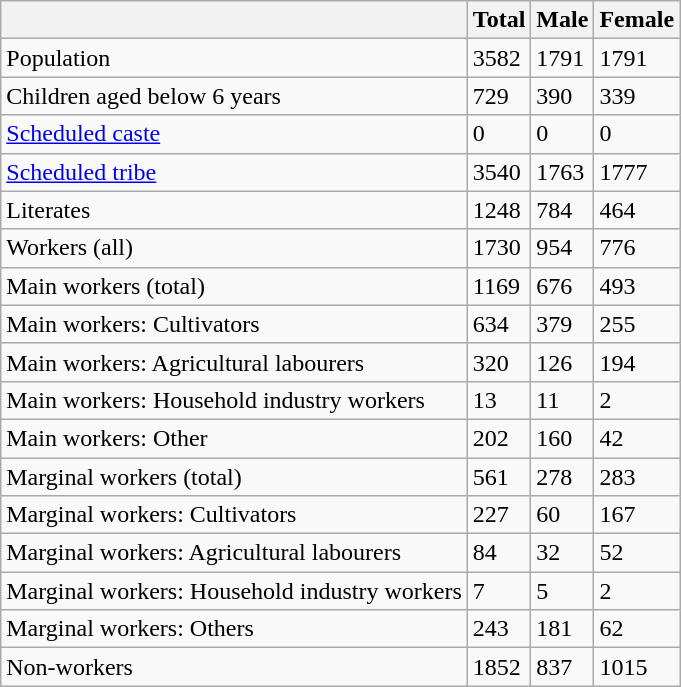<table class="wikitable sortable">
<tr>
<th></th>
<th>Total</th>
<th>Male</th>
<th>Female</th>
</tr>
<tr>
<td>Population</td>
<td>3582</td>
<td>1791</td>
<td>1791</td>
</tr>
<tr>
<td>Children aged below 6 years</td>
<td>729</td>
<td>390</td>
<td>339</td>
</tr>
<tr>
<td><a href='#'>Scheduled caste</a></td>
<td>0</td>
<td>0</td>
<td>0</td>
</tr>
<tr>
<td><a href='#'>Scheduled tribe</a></td>
<td>3540</td>
<td>1763</td>
<td>1777</td>
</tr>
<tr>
<td>Literates</td>
<td>1248</td>
<td>784</td>
<td>464</td>
</tr>
<tr>
<td>Workers (all)</td>
<td>1730</td>
<td>954</td>
<td>776</td>
</tr>
<tr>
<td>Main workers (total)</td>
<td>1169</td>
<td>676</td>
<td>493</td>
</tr>
<tr>
<td>Main workers: Cultivators</td>
<td>634</td>
<td>379</td>
<td>255</td>
</tr>
<tr>
<td>Main workers: Agricultural labourers</td>
<td>320</td>
<td>126</td>
<td>194</td>
</tr>
<tr>
<td>Main workers: Household industry workers</td>
<td>13</td>
<td>11</td>
<td>2</td>
</tr>
<tr>
<td>Main workers: Other</td>
<td>202</td>
<td>160</td>
<td>42</td>
</tr>
<tr>
<td>Marginal workers (total)</td>
<td>561</td>
<td>278</td>
<td>283</td>
</tr>
<tr>
<td>Marginal workers: Cultivators</td>
<td>227</td>
<td>60</td>
<td>167</td>
</tr>
<tr>
<td>Marginal workers: Agricultural labourers</td>
<td>84</td>
<td>32</td>
<td>52</td>
</tr>
<tr>
<td>Marginal workers: Household industry workers</td>
<td>7</td>
<td>5</td>
<td>2</td>
</tr>
<tr>
<td>Marginal workers: Others</td>
<td>243</td>
<td>181</td>
<td>62</td>
</tr>
<tr>
<td>Non-workers</td>
<td>1852</td>
<td>837</td>
<td>1015</td>
</tr>
</table>
